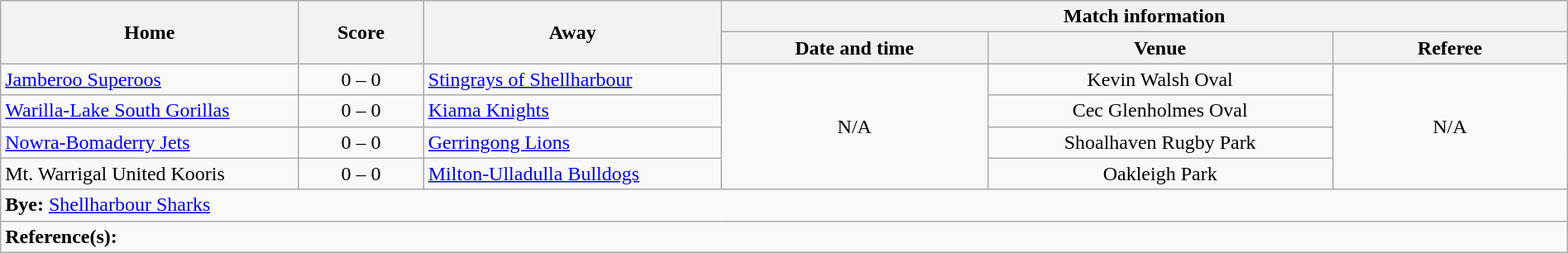<table class="wikitable" width="100% text-align:center;">
<tr>
<th rowspan="2" width="19%">Home</th>
<th rowspan="2" width="8%">Score</th>
<th rowspan="2" width="19%">Away</th>
<th colspan="3">Match information</th>
</tr>
<tr bgcolor="#CCCCCC">
<th width="17%">Date and time</th>
<th width="22%">Venue</th>
<th>Referee</th>
</tr>
<tr>
<td> <a href='#'>Jamberoo Superoos</a></td>
<td style="text-align:center;">0 – 0</td>
<td> <a href='#'>Stingrays of Shellharbour</a></td>
<td rowspan="4" style="text-align:center;">N/A</td>
<td style="text-align:center;">Kevin Walsh Oval</td>
<td rowspan="4" style="text-align:center;">N/A</td>
</tr>
<tr>
<td> <a href='#'>Warilla-Lake South Gorillas</a></td>
<td style="text-align:center;">0 – 0</td>
<td> <a href='#'>Kiama Knights</a></td>
<td style="text-align:center;">Cec Glenholmes Oval</td>
</tr>
<tr>
<td> <a href='#'>Nowra-Bomaderry Jets</a></td>
<td style="text-align:center;">0 – 0</td>
<td> <a href='#'>Gerringong Lions</a></td>
<td style="text-align:center;">Shoalhaven Rugby Park</td>
</tr>
<tr>
<td> Mt. Warrigal United Kooris</td>
<td style="text-align:center;">0 – 0</td>
<td> <a href='#'>Milton-Ulladulla Bulldogs</a></td>
<td style="text-align:center;">Oakleigh Park</td>
</tr>
<tr>
<td colspan="6" align="centre"><strong>Bye:</strong>  <a href='#'>Shellharbour Sharks</a></td>
</tr>
<tr>
<td colspan="6"><strong>Reference(s):</strong></td>
</tr>
</table>
